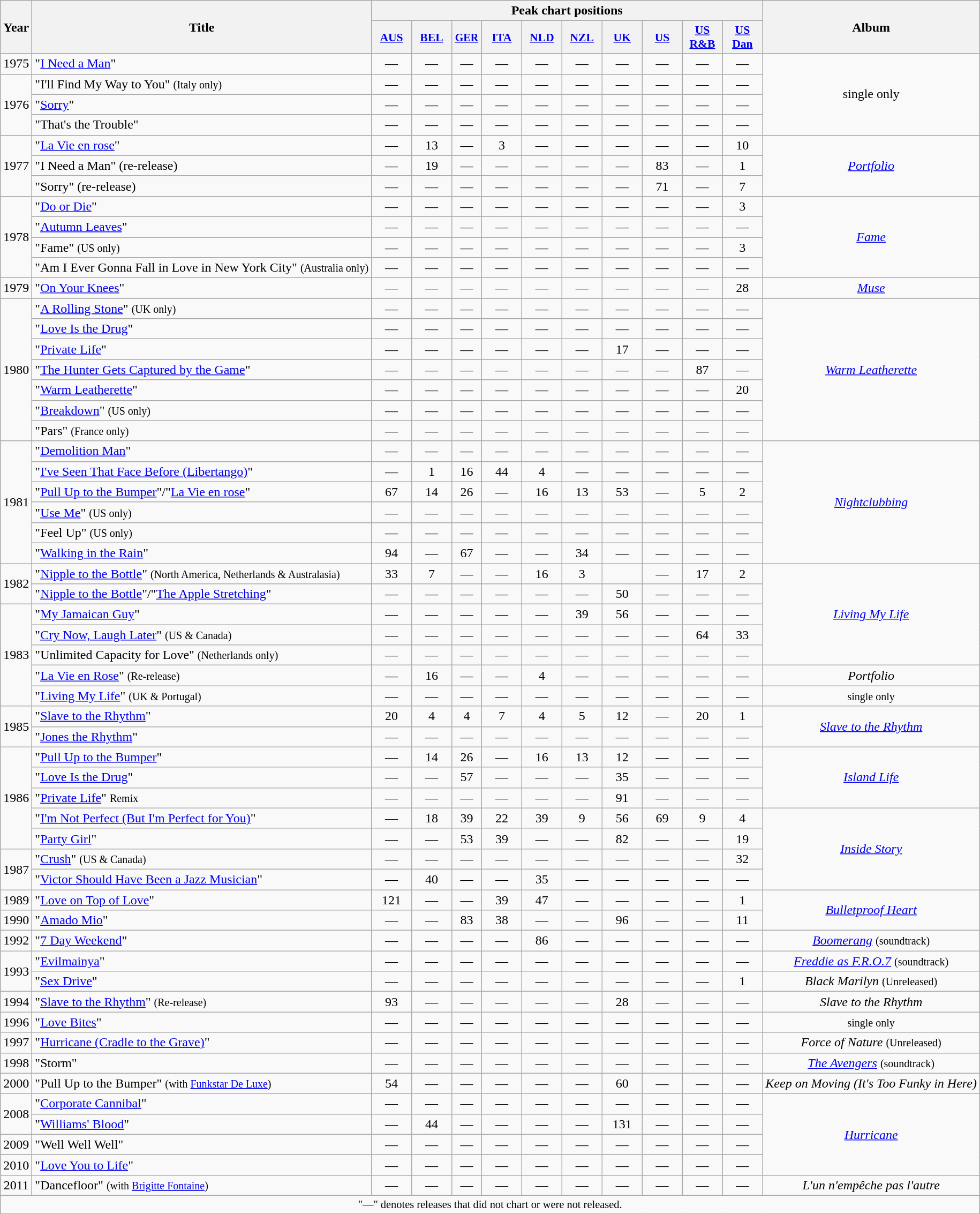<table class="wikitable plainrowheaders" style="text-align:center;" border="1">
<tr>
<th scope="col" rowspan="2">Year</th>
<th scope="col" rowspan="2">Title</th>
<th scope="col" colspan="10">Peak chart positions</th>
<th scope="col" rowspan="2">Album</th>
</tr>
<tr>
<th scope="col" style="width:3em;font-size:90%;"><a href='#'>AUS</a><br></th>
<th scope="col" style="width:3em;font-size:90%;"><a href='#'>BEL</a><br></th>
<th width="30"><small><a href='#'>GER</a></small><br></th>
<th scope="col" style="width:3em;font-size:90%;"><a href='#'>ITA</a><br></th>
<th scope="col" style="width:3em;font-size:90%;"><a href='#'>NLD</a><br></th>
<th scope="col" style="width:3em;font-size:90%;"><a href='#'>NZL</a><br></th>
<th scope="col" style="width:3em;font-size:90%;"><a href='#'>UK</a><br></th>
<th scope="col" style="width:3em;font-size:90%;"><a href='#'>US</a><br></th>
<th scope="col" style="width:3em;font-size:90%;"><a href='#'>US R&B</a><br></th>
<th scope="col" style="width:3em;font-size:90%;"><a href='#'>US Dan</a><br></th>
</tr>
<tr>
<td align="center">1975</td>
<td align="left">"<a href='#'>I Need a Man</a>"</td>
<td align="center">—</td>
<td align="center">—</td>
<td align="center">—</td>
<td align="center">—</td>
<td align="center">—</td>
<td align="center">—</td>
<td align="center">—</td>
<td align="center">—</td>
<td align="center">—</td>
<td align="center">—</td>
<td rowspan="4">single only</td>
</tr>
<tr>
<td align="center" rowspan="3">1976</td>
<td align="left">"I'll Find My Way to You" <small>(Italy only)</small></td>
<td align="center">—</td>
<td align="center">—</td>
<td align="center">—</td>
<td align="center">—</td>
<td align="center">—</td>
<td align="center">—</td>
<td align="center">—</td>
<td align="center">—</td>
<td align="center">—</td>
<td align="center">—</td>
</tr>
<tr>
<td align="left">"<a href='#'>Sorry</a>"</td>
<td align="center">—</td>
<td align="center">—</td>
<td align="center">—</td>
<td align="center">—</td>
<td align="center">—</td>
<td align="center">—</td>
<td align="center">—</td>
<td align="center">—</td>
<td align="center">—</td>
<td align="center">—</td>
</tr>
<tr>
<td align="left">"That's the Trouble"</td>
<td align="center">—</td>
<td align="center">—</td>
<td align="center">—</td>
<td align="center">—</td>
<td align="center">—</td>
<td align="center">—</td>
<td align="center">—</td>
<td align="center">—</td>
<td align="center">—</td>
<td align="center">—</td>
</tr>
<tr>
<td align="center" rowspan="3">1977</td>
<td align="left">"<a href='#'>La Vie en rose</a>"</td>
<td align="center">—</td>
<td align="center">13</td>
<td align="center">—</td>
<td align="center">3</td>
<td align="center">—</td>
<td align="center">—</td>
<td align="center">—</td>
<td align="center">—</td>
<td align="center">—</td>
<td align="center">10</td>
<td rowspan="3"><em><a href='#'>Portfolio</a></em></td>
</tr>
<tr>
<td align="left">"I Need a Man" (re-release)</td>
<td align="center">—</td>
<td align="center">19</td>
<td align="center">—</td>
<td align="center">—</td>
<td align="center">—</td>
<td align="center">—</td>
<td align="center">—</td>
<td align="center">83</td>
<td align="center">—</td>
<td align="center">1</td>
</tr>
<tr>
<td align="left">"Sorry" (re-release)</td>
<td align="center">—</td>
<td align="center">—</td>
<td align="center">—</td>
<td align="center">—</td>
<td align="center">—</td>
<td align="center">—</td>
<td align="center">—</td>
<td align="center">71</td>
<td align="center">—</td>
<td align="center">7</td>
</tr>
<tr>
<td align="center" rowspan="4">1978</td>
<td align="left">"<a href='#'>Do or Die</a>"</td>
<td align="center">—</td>
<td align="center">—</td>
<td align="center">—</td>
<td align="center">—</td>
<td align="center">—</td>
<td align="center">—</td>
<td align="center">—</td>
<td align="center">—</td>
<td align="center">—</td>
<td align="center">3</td>
<td rowspan="4"><em><a href='#'>Fame</a></em></td>
</tr>
<tr>
<td align="left">"<a href='#'>Autumn Leaves</a>"</td>
<td align="center">—</td>
<td align="center">—</td>
<td align="center">—</td>
<td align="center">—</td>
<td align="center">—</td>
<td align="center">—</td>
<td align="center">—</td>
<td align="center">—</td>
<td align="center">—</td>
<td align="center">—</td>
</tr>
<tr>
<td align="left">"Fame" <small>(US only)</small></td>
<td align="center">—</td>
<td align="center">—</td>
<td align="center">—</td>
<td align="center">—</td>
<td align="center">—</td>
<td align="center">—</td>
<td align="center">—</td>
<td align="center">—</td>
<td align="center">—</td>
<td align="center">3</td>
</tr>
<tr>
<td align="left">"Am I Ever Gonna Fall in Love in New York City" <small>(Australia only)</small></td>
<td align="center">—</td>
<td align="center">—</td>
<td align="center">—</td>
<td align="center">—</td>
<td align="center">—</td>
<td align="center">—</td>
<td align="center">—</td>
<td align="center">—</td>
<td align="center">—</td>
<td align="center">—</td>
</tr>
<tr>
<td align="center">1979</td>
<td align="left">"<a href='#'>On Your Knees</a>"</td>
<td align="center">—</td>
<td align="center">—</td>
<td align="center">—</td>
<td align="center">—</td>
<td align="center">—</td>
<td align="center">—</td>
<td align="center">—</td>
<td align="center">—</td>
<td align="center">—</td>
<td align="center">28</td>
<td><em><a href='#'>Muse</a></em></td>
</tr>
<tr>
<td align="center" rowspan="7">1980</td>
<td align="left">"<a href='#'>A Rolling Stone</a>" <small>(UK only)</small></td>
<td align="center">—</td>
<td align="center">—</td>
<td align="center">—</td>
<td align="center">—</td>
<td align="center">—</td>
<td align="center">—</td>
<td align="center">—</td>
<td align="center">—</td>
<td align="center">—</td>
<td align="center">—</td>
<td rowspan="7"><em><a href='#'>Warm Leatherette</a></em></td>
</tr>
<tr>
<td align="left">"<a href='#'>Love Is the Drug</a>"</td>
<td align="center">—</td>
<td align="center">—</td>
<td align="center">—</td>
<td align="center">—</td>
<td align="center">—</td>
<td align="center">—</td>
<td align="center">—</td>
<td align="center">—</td>
<td align="center">—</td>
<td align="center">—</td>
</tr>
<tr>
<td align="left">"<a href='#'>Private Life</a>"</td>
<td align="center">—</td>
<td align="center">—</td>
<td align="center">—</td>
<td align="center">—</td>
<td align="center">—</td>
<td align="center">—</td>
<td align="center">17</td>
<td align="center">—</td>
<td align="center">—</td>
<td align="center">—</td>
</tr>
<tr>
<td align="left">"<a href='#'>The Hunter Gets Captured by the Game</a>"</td>
<td align="center">—</td>
<td align="center">—</td>
<td align="center">—</td>
<td align="center">—</td>
<td align="center">—</td>
<td align="center">—</td>
<td align="center">—</td>
<td align="center">—</td>
<td align="center">87</td>
<td align="center">—</td>
</tr>
<tr>
<td align="left">"<a href='#'>Warm Leatherette</a>"</td>
<td align="center">—</td>
<td align="center">—</td>
<td align="center">—</td>
<td align="center">—</td>
<td align="center">—</td>
<td align="center">—</td>
<td align="center">—</td>
<td align="center">—</td>
<td align="center">—</td>
<td align="center">20</td>
</tr>
<tr>
<td align="left">"<a href='#'>Breakdown</a>" <small>(US only)</small></td>
<td align="center">—</td>
<td align="center">—</td>
<td align="center">—</td>
<td align="center">—</td>
<td align="center">—</td>
<td align="center">—</td>
<td align="center">—</td>
<td align="center">—</td>
<td align="center">—</td>
<td align="center">—</td>
</tr>
<tr>
<td align="left">"Pars" <small>(France only)</small></td>
<td align="center">—</td>
<td align="center">—</td>
<td align="center">—</td>
<td align="center">—</td>
<td align="center">—</td>
<td align="center">—</td>
<td align="center">—</td>
<td align="center">—</td>
<td align="center">—</td>
<td align="center">—</td>
</tr>
<tr>
<td align="center" rowspan="6">1981</td>
<td align="left">"<a href='#'>Demolition Man</a>"</td>
<td align="center">—</td>
<td align="center">—</td>
<td align="center">—</td>
<td align="center">—</td>
<td align="center">—</td>
<td align="center">—</td>
<td align="center">—</td>
<td align="center">—</td>
<td align="center">—</td>
<td align="center">—</td>
<td rowspan="6"><em><a href='#'>Nightclubbing</a></em></td>
</tr>
<tr>
<td align="left">"<a href='#'>I've Seen That Face Before (Libertango)</a>"</td>
<td align="center">—</td>
<td align="center">1</td>
<td align="center">16</td>
<td align="center">44</td>
<td align="center">4</td>
<td align="center">—</td>
<td align="center">—</td>
<td align="center">—</td>
<td align="center">—</td>
<td align="center">—</td>
</tr>
<tr>
<td align="left">"<a href='#'>Pull Up to the Bumper</a>"/"<a href='#'>La Vie en rose</a>"</td>
<td align="center">67</td>
<td align="center">14</td>
<td align="center">26</td>
<td align="center">—</td>
<td align="center">16</td>
<td align="center">13</td>
<td align="center">53</td>
<td align="center">—</td>
<td align="center">5</td>
<td align="center">2</td>
</tr>
<tr>
<td align="left">"<a href='#'>Use Me</a>" <small>(US only)</small></td>
<td align="center">—</td>
<td align="center">—</td>
<td align="center">—</td>
<td align="center">—</td>
<td align="center">—</td>
<td align="center">—</td>
<td align="center">—</td>
<td align="center">—</td>
<td align="center">—</td>
<td align="center">—</td>
</tr>
<tr>
<td align="left">"Feel Up" <small>(US only)</small></td>
<td align="center">—</td>
<td align="center">—</td>
<td align="center">—</td>
<td align="center">—</td>
<td align="center">—</td>
<td align="center">—</td>
<td align="center">—</td>
<td align="center">—</td>
<td align="center">—</td>
<td align="center">—</td>
</tr>
<tr>
<td align="left">"<a href='#'>Walking in the Rain</a>"</td>
<td align="center">94</td>
<td align="center">—</td>
<td align="center">67</td>
<td align="center">—</td>
<td align="center">—</td>
<td align="center">34</td>
<td align="center">—</td>
<td align="center">—</td>
<td align="center">—</td>
<td align="center">—</td>
</tr>
<tr>
<td align="center" rowspan="2">1982</td>
<td align="left">"<a href='#'>Nipple to the Bottle</a>" <small>(North America, Netherlands & Australasia)</small></td>
<td align="center">33</td>
<td align="center">7</td>
<td align="center">—</td>
<td align="center">—</td>
<td align="center">16</td>
<td align="center">3</td>
<td align="center"></td>
<td align="center">—</td>
<td align="center">17</td>
<td align="center">2</td>
<td rowspan="5"><em><a href='#'>Living My Life</a></em></td>
</tr>
<tr>
<td align="left">"<a href='#'>Nipple to the Bottle</a>"/"<a href='#'>The Apple Stretching</a>"</td>
<td align="center">—</td>
<td align="center">—</td>
<td align="center">—</td>
<td align="center">—</td>
<td align="center">—</td>
<td align="center">—</td>
<td align="center">50</td>
<td align="center">—</td>
<td align="center">—</td>
<td align="center">—</td>
</tr>
<tr>
<td align="center" rowspan="5">1983</td>
<td align="left">"<a href='#'>My Jamaican Guy</a>"</td>
<td align="center">—</td>
<td align="center">—</td>
<td align="center">—</td>
<td align="center">—</td>
<td align="center">—</td>
<td align="center">39</td>
<td align="center">56</td>
<td align="center">—</td>
<td align="center">—</td>
<td align="center">—</td>
</tr>
<tr>
<td align="left">"<a href='#'>Cry Now, Laugh Later</a>" <small>(US & Canada)</small></td>
<td align="center">—</td>
<td align="center">—</td>
<td align="center">—</td>
<td align="center">—</td>
<td align="center">—</td>
<td align="center">—</td>
<td align="center">—</td>
<td align="center">—</td>
<td align="center">64</td>
<td align="center">33</td>
</tr>
<tr>
<td align="left">"Unlimited Capacity for Love" <small>(Netherlands only)</small></td>
<td align="center">—</td>
<td align="center">—</td>
<td align="center">—</td>
<td align="center">—</td>
<td align="center">—</td>
<td align="center">—</td>
<td align="center">—</td>
<td align="center">—</td>
<td align="center">—</td>
<td align="center">—</td>
</tr>
<tr>
<td align="left">"<a href='#'>La Vie en Rose</a>" <small>(Re-release)</small></td>
<td align="center">—</td>
<td align="center">16</td>
<td align="center">—</td>
<td align="center">—</td>
<td align="center">4</td>
<td align="center">—</td>
<td align="center">—</td>
<td align="center">—</td>
<td align="center">—</td>
<td align="center">—</td>
<td><em>Portfolio</em></td>
</tr>
<tr>
<td align="left">"<a href='#'>Living My Life</a>" <small>(UK & Portugal)</small></td>
<td align="center">—</td>
<td align="center">—</td>
<td align="center">—</td>
<td align="center">—</td>
<td align="center">—</td>
<td align="center">—</td>
<td align="center">—</td>
<td align="center">—</td>
<td align="center">—</td>
<td align="center">—</td>
<td><small>single only</small></td>
</tr>
<tr>
<td align="center" rowspan="2">1985</td>
<td align="left">"<a href='#'>Slave to the Rhythm</a>"</td>
<td align="center">20</td>
<td align="center">4</td>
<td align="center">4</td>
<td align="center">7</td>
<td align="center">4</td>
<td align="center">5</td>
<td align="center">12</td>
<td align="center">—</td>
<td align="center">20</td>
<td align="center">1</td>
<td rowspan="2"><em><a href='#'>Slave to the Rhythm</a></em></td>
</tr>
<tr>
<td align="left">"<a href='#'>Jones the Rhythm</a>"</td>
<td align="center">—</td>
<td align="center">—</td>
<td align="center">—</td>
<td align="center">—</td>
<td align="center">—</td>
<td align="center">—</td>
<td align="center">—</td>
<td align="center">—</td>
<td align="center">—</td>
<td align="center">—</td>
</tr>
<tr>
<td align="center" rowspan="5">1986</td>
<td align="left">"<a href='#'>Pull Up to the Bumper</a>"</td>
<td align="center">—</td>
<td align="center">14</td>
<td align="center">26</td>
<td align="center">—</td>
<td align="center">16</td>
<td align="center">13</td>
<td align="center">12</td>
<td align="center">—</td>
<td align="center">—</td>
<td align="center">—</td>
<td rowspan="3"><em><a href='#'>Island Life</a></em></td>
</tr>
<tr>
<td align="left">"<a href='#'>Love Is the Drug</a>"</td>
<td align="center">—</td>
<td align="center">—</td>
<td align="center">57</td>
<td align="center">—</td>
<td align="center">—</td>
<td align="center">—</td>
<td align="center">35</td>
<td align="center">—</td>
<td align="center">—</td>
<td align="center">—</td>
</tr>
<tr>
<td align="left">"<a href='#'>Private Life</a>" <small>Remix</small></td>
<td align="center">—</td>
<td align="center">—</td>
<td align="center">—</td>
<td align="center">—</td>
<td align="center">—</td>
<td align="center">—</td>
<td align="center">91</td>
<td align="center">—</td>
<td align="center">—</td>
<td align="center">—</td>
</tr>
<tr>
<td align="left">"<a href='#'>I'm Not Perfect (But I'm Perfect for You)</a>"</td>
<td align="center">—</td>
<td align="center">18</td>
<td align="center">39</td>
<td align="center">22</td>
<td align="center">39</td>
<td align="center">9</td>
<td align="center">56</td>
<td align="center">69</td>
<td align="center">9</td>
<td align="center">4</td>
<td rowspan="4"><em><a href='#'>Inside Story</a></em></td>
</tr>
<tr>
<td align="left">"<a href='#'>Party Girl</a>"</td>
<td align="center">—</td>
<td align="center">—</td>
<td align="center">53</td>
<td align="center">39</td>
<td align="center">—</td>
<td align="center">—</td>
<td align="center">82</td>
<td align="center">—</td>
<td align="center">—</td>
<td align="center">19</td>
</tr>
<tr>
<td align="center" rowspan="2">1987</td>
<td align="left">"<a href='#'>Crush</a>" <small>(US & Canada)</small></td>
<td align="center">—</td>
<td align="center">—</td>
<td align="center">—</td>
<td align="center">—</td>
<td align="center">—</td>
<td align="center">—</td>
<td align="center">—</td>
<td align="center">—</td>
<td align="center">—</td>
<td align="center">32</td>
</tr>
<tr>
<td align="left">"<a href='#'>Victor Should Have Been a Jazz Musician</a>"</td>
<td align="center">—</td>
<td align="center">40</td>
<td align="center">—</td>
<td align="center">—</td>
<td align="center">35</td>
<td align="center">—</td>
<td align="center">—</td>
<td align="center">—</td>
<td align="center">—</td>
<td align="center">—</td>
</tr>
<tr>
<td align="center">1989</td>
<td align="left">"<a href='#'>Love on Top of Love</a>"</td>
<td align="center">121</td>
<td align="center">—</td>
<td align="center">—</td>
<td align="center">39</td>
<td align="center">47</td>
<td align="center">—</td>
<td align="center">—</td>
<td align="center">—</td>
<td align="center">—</td>
<td align="center">1</td>
<td rowspan="2"><em><a href='#'>Bulletproof Heart</a></em></td>
</tr>
<tr>
<td align="center">1990</td>
<td align="left">"<a href='#'>Amado Mio</a>"</td>
<td align="center">—</td>
<td align="center">—</td>
<td align="center">83</td>
<td align="center">38</td>
<td align="center">—</td>
<td align="center">—</td>
<td align="center">96</td>
<td align="center">—</td>
<td align="center">—</td>
<td align="center">11</td>
</tr>
<tr>
<td align="center">1992</td>
<td align="left">"<a href='#'>7 Day Weekend</a>"</td>
<td align="center">—</td>
<td align="center">—</td>
<td align="center">—</td>
<td align="center">—</td>
<td align="center">86</td>
<td align="center">—</td>
<td align="center">—</td>
<td align="center">—</td>
<td align="center">—</td>
<td align="center">—</td>
<td><em><a href='#'>Boomerang</a></em> <small>(soundtrack)</small></td>
</tr>
<tr>
<td align="center" rowspan="2">1993</td>
<td align="left">"<a href='#'>Evilmainya</a>"</td>
<td align="center">—</td>
<td align="center">—</td>
<td align="center">—</td>
<td align="center">—</td>
<td align="center">—</td>
<td align="center">—</td>
<td align="center">—</td>
<td align="center">—</td>
<td align="center">—</td>
<td align="center">—</td>
<td><em><a href='#'>Freddie as F.R.O.7</a></em> <small>(soundtrack)</small></td>
</tr>
<tr>
<td align="left">"<a href='#'>Sex Drive</a>"</td>
<td align="center">—</td>
<td align="center">—</td>
<td align="center">—</td>
<td align="center">—</td>
<td align="center">—</td>
<td align="center">—</td>
<td align="center">—</td>
<td align="center">—</td>
<td align="center">—</td>
<td align="center">1</td>
<td><em>Black Marilyn</em> <small>(Unreleased)</small></td>
</tr>
<tr>
<td align="center">1994</td>
<td align="left">"<a href='#'>Slave to the Rhythm</a>" <small>(Re-release)</small></td>
<td align="center">93</td>
<td align="center">—</td>
<td align="center">—</td>
<td align="center">—</td>
<td align="center">—</td>
<td align="center">—</td>
<td align="center">28</td>
<td align="center">—</td>
<td align="center">—</td>
<td align="center">—</td>
<td><em>Slave to the Rhythm</em></td>
</tr>
<tr>
<td align="center">1996</td>
<td align="left">"<a href='#'>Love Bites</a>"</td>
<td align="center">—</td>
<td align="center">—</td>
<td align="center">—</td>
<td align="center">—</td>
<td align="center">—</td>
<td align="center">—</td>
<td align="center">—</td>
<td align="center">—</td>
<td align="center">—</td>
<td align="center">—</td>
<td><small>single only</small></td>
</tr>
<tr>
<td align="center">1997</td>
<td align="left">"<a href='#'>Hurricane (Cradle to the Grave)</a>"</td>
<td align="center">—</td>
<td align="center">—</td>
<td align="center">—</td>
<td align="center">—</td>
<td align="center">—</td>
<td align="center">—</td>
<td align="center">—</td>
<td align="center">—</td>
<td align="center">—</td>
<td align="center">—</td>
<td><em>Force of Nature</em> <small>(Unreleased)</small></td>
</tr>
<tr>
<td align="center">1998</td>
<td align="left">"Storm"</td>
<td align="center">—</td>
<td align="center">—</td>
<td align="center">—</td>
<td align="center">—</td>
<td align="center">—</td>
<td align="center">—</td>
<td align="center">—</td>
<td align="center">—</td>
<td align="center">—</td>
<td align="center">—</td>
<td><em><a href='#'>The Avengers</a></em> <small>(soundtrack)</small></td>
</tr>
<tr>
<td align="center">2000</td>
<td align="left">"Pull Up to the Bumper" <small>(with <a href='#'>Funkstar De Luxe</a>)</small></td>
<td align="center">54</td>
<td align="center">—</td>
<td align="center">—</td>
<td align="center">—</td>
<td align="center">—</td>
<td align="center">—</td>
<td align="center">60</td>
<td align="center">—</td>
<td align="center">—</td>
<td align="center">—</td>
<td><em>Keep on Moving (It's Too Funky in Here)</em></td>
</tr>
<tr>
<td align="center" rowspan="2">2008</td>
<td align="left">"<a href='#'>Corporate Cannibal</a>"</td>
<td align="center">—</td>
<td align="center">—</td>
<td align="center">—</td>
<td align="center">—</td>
<td align="center">—</td>
<td align="center">—</td>
<td align="center">—</td>
<td align="center">—</td>
<td align="center">—</td>
<td align="center">—</td>
<td rowspan="4"><em><a href='#'>Hurricane</a></em></td>
</tr>
<tr>
<td align="left">"<a href='#'>Williams' Blood</a>"</td>
<td align="center">—</td>
<td align="center">44</td>
<td align="center">—</td>
<td align="center">—</td>
<td align="center">—</td>
<td align="center">—</td>
<td align="center">131</td>
<td align="center">—</td>
<td align="center">—</td>
<td align="center">—</td>
</tr>
<tr>
<td align="center">2009</td>
<td align="left">"Well Well Well"</td>
<td align="center">—</td>
<td align="center">—</td>
<td align="center">—</td>
<td align="center">—</td>
<td align="center">—</td>
<td align="center">—</td>
<td align="center">—</td>
<td align="center">—</td>
<td align="center">—</td>
<td align="center">—</td>
</tr>
<tr>
<td align="center">2010</td>
<td align="left">"<a href='#'>Love You to Life</a>"</td>
<td align="center">—</td>
<td align="center">—</td>
<td align="center">—</td>
<td align="center">—</td>
<td align="center">—</td>
<td align="center">—</td>
<td align="center">—</td>
<td align="center">—</td>
<td align="center">—</td>
<td align="center">—</td>
</tr>
<tr>
<td align="center">2011</td>
<td align="left">"Dancefloor" <small>(with <a href='#'>Brigitte Fontaine</a>)</small></td>
<td align="center">—</td>
<td align="center">—</td>
<td align="center">—</td>
<td align="center">—</td>
<td align="center">—</td>
<td align="center">—</td>
<td align="center">—</td>
<td align="center">—</td>
<td align="center">—</td>
<td align="center">—</td>
<td><em>L'un n'empêche pas l'autre</em></td>
</tr>
<tr>
<td align="center" colspan="21" style="font-size:85%">"—" denotes releases that did not chart or were not released.</td>
</tr>
</table>
